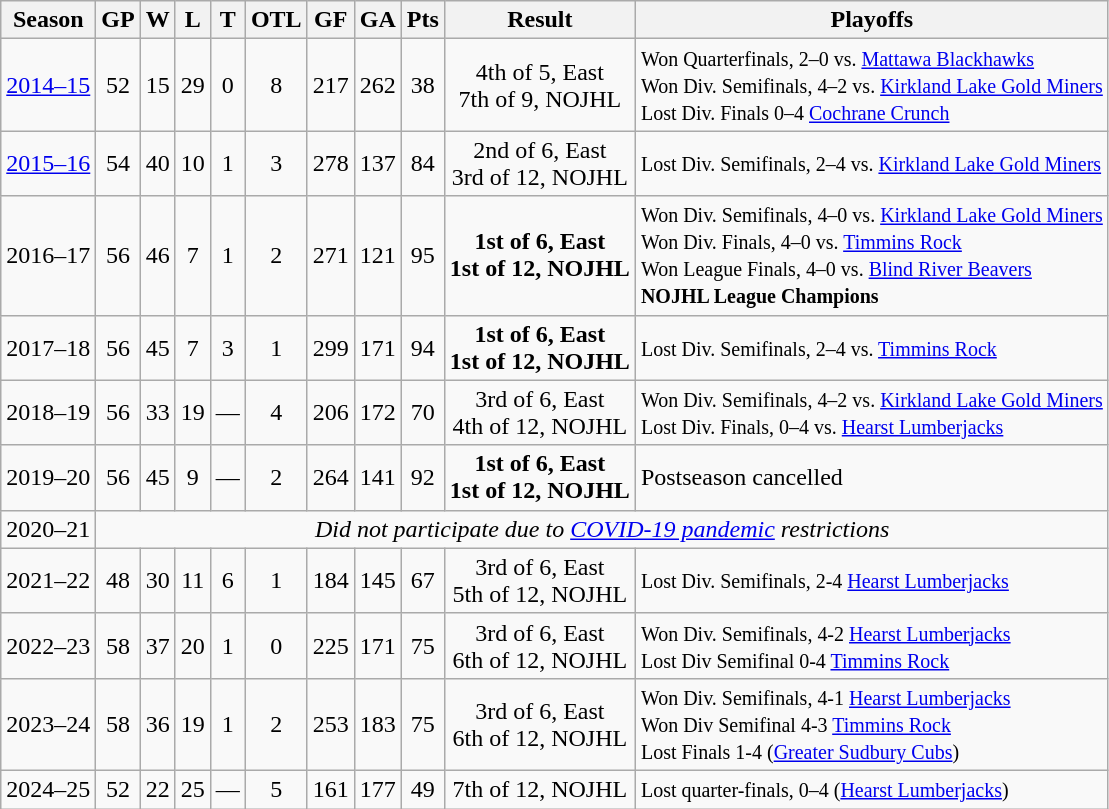<table class="wikitable" style="text-align:center">
<tr>
<th>Season</th>
<th>GP</th>
<th>W</th>
<th>L</th>
<th>T</th>
<th>OTL</th>
<th>GF</th>
<th>GA</th>
<th>Pts</th>
<th>Result</th>
<th>Playoffs</th>
</tr>
<tr>
<td><a href='#'>2014–15</a></td>
<td>52</td>
<td>15</td>
<td>29</td>
<td>0</td>
<td>8</td>
<td>217</td>
<td>262</td>
<td>38</td>
<td>4th of 5, East<br>7th of 9, NOJHL</td>
<td align=left><small>Won Quarterfinals, 2–0 vs. <a href='#'>Mattawa Blackhawks</a><br>Won Div. Semifinals, 4–2 vs. <a href='#'>Kirkland Lake Gold Miners</a><br>Lost Div. Finals 0–4 <a href='#'>Cochrane Crunch</a></small></td>
</tr>
<tr>
<td><a href='#'>2015–16</a></td>
<td>54</td>
<td>40</td>
<td>10</td>
<td>1</td>
<td>3</td>
<td>278</td>
<td>137</td>
<td>84</td>
<td>2nd of 6, East <br>3rd of 12, NOJHL</td>
<td align=left><small>Lost Div. Semifinals, 2–4 vs. <a href='#'>Kirkland Lake Gold Miners</a></small></td>
</tr>
<tr>
<td>2016–17</td>
<td>56</td>
<td>46</td>
<td>7</td>
<td>1</td>
<td>2</td>
<td>271</td>
<td>121</td>
<td>95</td>
<td><strong>1st of 6, East</strong><br><strong>1st of 12, NOJHL</strong></td>
<td align=left><small>Won Div. Semifinals, 4–0 vs. <a href='#'>Kirkland Lake Gold Miners</a><br>Won Div. Finals, 4–0 vs. <a href='#'>Timmins Rock</a><br>Won League Finals, 4–0 vs. <a href='#'>Blind River Beavers</a><br><strong>NOJHL League Champions</strong></small></td>
</tr>
<tr>
<td>2017–18</td>
<td>56</td>
<td>45</td>
<td>7</td>
<td>3</td>
<td>1</td>
<td>299</td>
<td>171</td>
<td>94</td>
<td><strong>1st of 6, East</strong><br><strong>1st of 12, NOJHL</strong></td>
<td align=left><small>Lost Div. Semifinals, 2–4 vs. <a href='#'>Timmins Rock</a></small></td>
</tr>
<tr>
<td>2018–19</td>
<td>56</td>
<td>33</td>
<td>19</td>
<td>—</td>
<td>4</td>
<td>206</td>
<td>172</td>
<td>70</td>
<td>3rd of 6, East<br>4th of 12, NOJHL</td>
<td align=left><small>Won Div. Semifinals, 4–2 vs. <a href='#'>Kirkland Lake Gold Miners</a><br>Lost Div. Finals, 0–4 vs. <a href='#'>Hearst Lumberjacks</a></small></td>
</tr>
<tr>
<td>2019–20</td>
<td>56</td>
<td>45</td>
<td>9</td>
<td>—</td>
<td>2</td>
<td>264</td>
<td>141</td>
<td>92</td>
<td><strong>1st of 6, East<br>1st of 12, NOJHL</strong></td>
<td align=left>Postseason cancelled</td>
</tr>
<tr>
<td>2020–21</td>
<td colspan=10><em>Did not participate due to <a href='#'>COVID-19 pandemic</a> restrictions</em></td>
</tr>
<tr>
<td>2021–22</td>
<td>48</td>
<td>30</td>
<td>11</td>
<td>6</td>
<td>1</td>
<td>184</td>
<td>145</td>
<td>67</td>
<td>3rd of 6, East<br>5th of 12, NOJHL</td>
<td align=left><small>Lost Div. Semifinals, 2-4  <a href='#'>Hearst Lumberjacks</a></small></td>
</tr>
<tr>
<td>2022–23</td>
<td>58</td>
<td>37</td>
<td>20</td>
<td>1</td>
<td>0</td>
<td>225</td>
<td>171</td>
<td>75</td>
<td>3rd of 6, East<br>6th of 12, NOJHL</td>
<td align=left><small>Won Div. Semifinals, 4-2  <a href='#'>Hearst Lumberjacks</a><br>Lost Div Semifinal 0-4 <a href='#'>Timmins Rock</a></small></td>
</tr>
<tr>
<td>2023–24</td>
<td>58</td>
<td>36</td>
<td>19</td>
<td>1</td>
<td>2</td>
<td>253</td>
<td>183</td>
<td>75</td>
<td>3rd of 6, East<br>6th of 12, NOJHL</td>
<td align=left><small>Won Div. Semifinals, 4-1  <a href='#'>Hearst Lumberjacks</a><br>Won Div Semifinal 4-3 <a href='#'>Timmins Rock</a><br>Lost Finals 1-4 (<a href='#'>Greater Sudbury Cubs</a>)</small></td>
</tr>
<tr>
<td>2024–25</td>
<td>52</td>
<td>22</td>
<td>25</td>
<td>—</td>
<td>5</td>
<td>161</td>
<td>177</td>
<td>49</td>
<td>7th of 12, NOJHL</td>
<td align=left><small>Lost quarter-finals, 0–4 (<a href='#'>Hearst Lumberjacks</a>)</small></td>
</tr>
</table>
